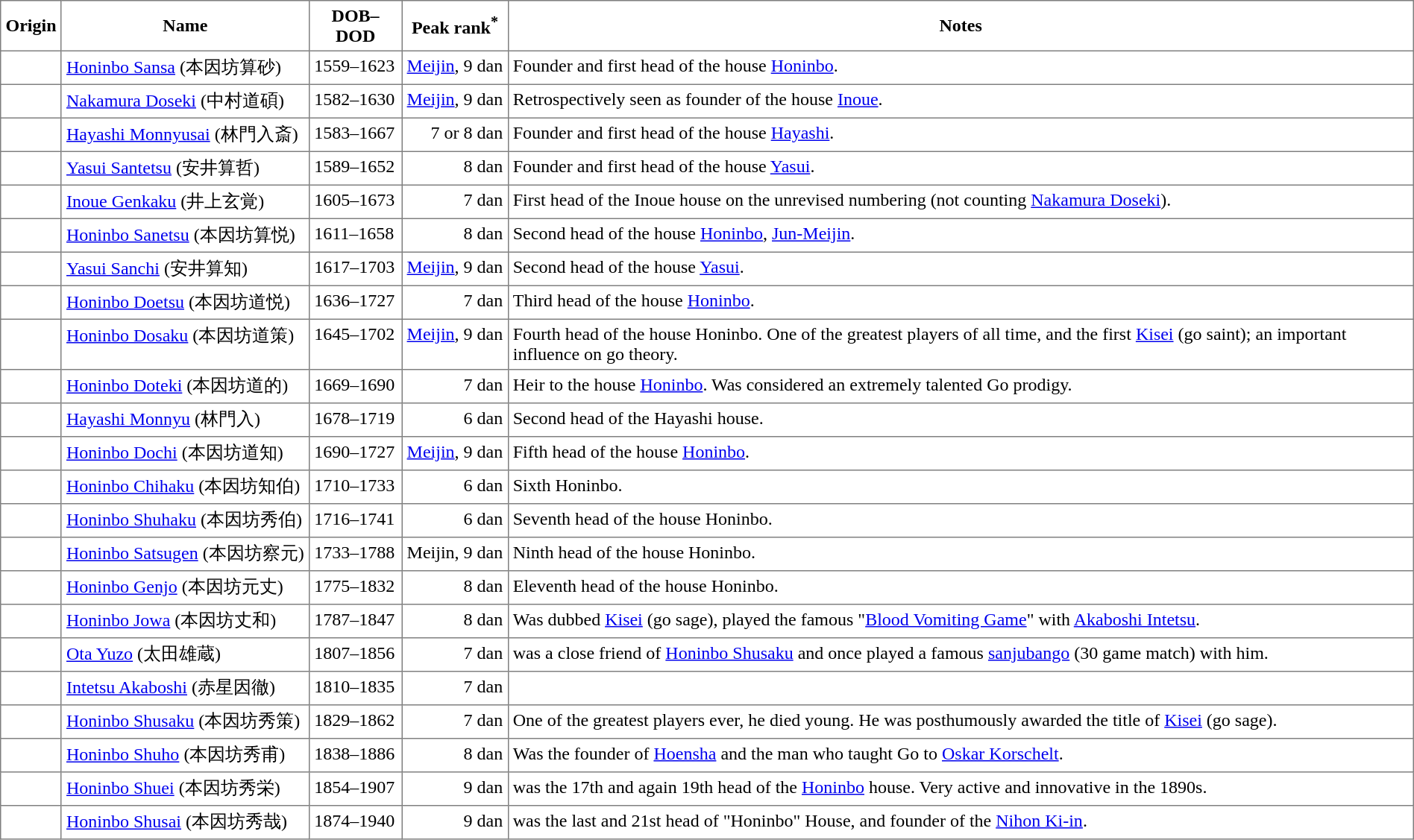<table class="toccolours" border="1" cellpadding="4" cellspacing="0" style="border-collapse: collapse; margin:0;">
<tr>
<th>Origin</th>
<th>Name</th>
<th>DOB–DOD</th>
<th>Peak rank<sup>*</sup></th>
<th>Notes</th>
</tr>
<tr valign="top">
<td></td>
<td style="white-space:nowrap"><a href='#'>Honinbo Sansa</a> (本因坊算砂)</td>
<td>1559–1623</td>
<td align="right" style="white-space:nowrap"><a href='#'>Meijin</a>, 9 dan</td>
<td>Founder and first head of the house <a href='#'>Honinbo</a>.</td>
</tr>
<tr valign="top">
<td></td>
<td style="white-space:nowrap"><a href='#'>Nakamura Doseki</a> (中村道碩)</td>
<td>1582–1630</td>
<td align="right" style="white-space:nowrap"><a href='#'>Meijin</a>, 9 dan</td>
<td>Retrospectively seen as founder of the house <a href='#'>Inoue</a>.</td>
</tr>
<tr valign="top">
<td></td>
<td style="white-space:nowrap"><a href='#'>Hayashi Monnyusai</a> (林門入斎)</td>
<td>1583–1667</td>
<td align="right" style="white-space:nowrap">7 or 8 dan</td>
<td>Founder and first head of the house <a href='#'>Hayashi</a>.</td>
</tr>
<tr valign="top">
<td></td>
<td style="white-space:nowrap"><a href='#'>Yasui Santetsu</a> (安井算哲)</td>
<td>1589–1652</td>
<td align="right" style="white-space:nowrap">8 dan</td>
<td>Founder and first head of the house <a href='#'>Yasui</a>.</td>
</tr>
<tr valign="top">
<td></td>
<td style="white-space:nowrap"><a href='#'>Inoue Genkaku</a> (井上玄覚)</td>
<td>1605–1673</td>
<td align="right" style="white-space:nowrap">7 dan</td>
<td>First head of the Inoue house on the unrevised numbering (not counting <a href='#'>Nakamura Doseki</a>).</td>
</tr>
<tr valign="top">
<td></td>
<td style="white-space:nowrap"><a href='#'>Honinbo Sanetsu</a> (本因坊算悦)</td>
<td>1611–1658</td>
<td align="right" style="white-space:nowrap">8 dan</td>
<td>Second head of the house <a href='#'>Honinbo</a>, <a href='#'>Jun-Meijin</a>.</td>
</tr>
<tr valign="top">
<td></td>
<td style="white-space:nowrap"><a href='#'>Yasui Sanchi</a> (安井算知)</td>
<td>1617–1703</td>
<td align="right" style="white-space:nowrap"><a href='#'>Meijin</a>, 9 dan</td>
<td>Second head of the house <a href='#'>Yasui</a>.</td>
</tr>
<tr valign="top">
<td></td>
<td style="white-space:nowrap"><a href='#'>Honinbo Doetsu</a> (本因坊道悦)</td>
<td>1636–1727</td>
<td align="right" style="white-space:nowrap">7 dan</td>
<td>Third head of the house <a href='#'>Honinbo</a>.</td>
</tr>
<tr valign="top">
<td></td>
<td style="white-space:nowrap"><a href='#'>Honinbo Dosaku</a> (本因坊道策)</td>
<td>1645–1702</td>
<td align="right" style="white-space:nowrap"><a href='#'>Meijin</a>, 9 dan</td>
<td>Fourth head of the house Honinbo. One of the greatest players of all time, and the first <a href='#'>Kisei</a> (go saint); an important influence on go theory.</td>
</tr>
<tr valign="top">
<td></td>
<td style="white-space:nowrap"><a href='#'>Honinbo Doteki</a> (本因坊道的)</td>
<td>1669–1690</td>
<td align="right" style="white-space:nowrap">7 dan</td>
<td>Heir to the house <a href='#'>Honinbo</a>. Was considered an extremely talented Go prodigy.</td>
</tr>
<tr valign="top">
<td></td>
<td style="white-space:nowrap"><a href='#'>Hayashi Monnyu</a> (林門入)</td>
<td>1678–1719</td>
<td align="right" style="white-space:nowrap">6 dan</td>
<td>Second head of the Hayashi house.</td>
</tr>
<tr valign="top">
<td></td>
<td style="white-space:nowrap"><a href='#'>Honinbo Dochi</a>    (本因坊道知)</td>
<td>1690–1727</td>
<td align="right" style="white-space:nowrap"><a href='#'>Meijin</a>, 9 dan</td>
<td>Fifth head of the house <a href='#'>Honinbo</a>.</td>
</tr>
<tr valign="top">
<td></td>
<td style="white-space:nowrap"><a href='#'>Honinbo Chihaku</a>  (本因坊知伯)</td>
<td>1710–1733</td>
<td align="right" style="white-space:nowrap">6 dan</td>
<td>Sixth Honinbo.</td>
</tr>
<tr valign="top">
<td></td>
<td style="white-space:nowrap"><a href='#'>Honinbo Shuhaku</a>  (本因坊秀伯)</td>
<td>1716–1741</td>
<td align="right" style="white-space:nowrap">6 dan</td>
<td>Seventh head of the house Honinbo.</td>
</tr>
<tr valign="top">
<td></td>
<td style="white-space:nowrap"><a href='#'>Honinbo Satsugen</a> (本因坊察元)</td>
<td>1733–1788</td>
<td align="right" style="white-space:nowrap">Meijin, 9 dan</td>
<td>Ninth head of the house Honinbo.</td>
</tr>
<tr valign="top">
<td></td>
<td style="white-space:nowrap"><a href='#'>Honinbo Genjo</a>    (本因坊元丈)</td>
<td>1775–1832</td>
<td align="right" style="white-space:nowrap">8 dan</td>
<td>Eleventh head of the house Honinbo.</td>
</tr>
<tr valign="top">
<td></td>
<td style="white-space:nowrap"><a href='#'>Honinbo Jowa</a>     (本因坊丈和)</td>
<td>1787–1847</td>
<td align="right" style="white-space:nowrap">8 dan</td>
<td>Was dubbed <a href='#'>Kisei</a> (go sage),  played the famous "<a href='#'>Blood Vomiting Game</a>" with <a href='#'>Akaboshi Intetsu</a>.</td>
</tr>
<tr valign="top">
<td></td>
<td style="white-space:nowrap"><a href='#'>Ota Yuzo</a> (太田雄蔵)</td>
<td>1807–1856</td>
<td align="right" style="white-space:nowrap">7 dan</td>
<td>was a close friend of <a href='#'>Honinbo Shusaku</a> and once played a famous <a href='#'>sanjubango</a> (30 game match) with him.</td>
</tr>
<tr valign="top">
<td></td>
<td style="white-space:nowrap"><a href='#'>Intetsu Akaboshi</a> (赤星因徹)</td>
<td>1810–1835</td>
<td align="right" style="white-space:nowrap">7 dan</td>
<td></td>
</tr>
<tr valign="top">
<td></td>
<td style="white-space:nowrap"><a href='#'>Honinbo Shusaku</a> (本因坊秀策)</td>
<td>1829–1862</td>
<td align="right" style="white-space:nowrap">7 dan</td>
<td>One of the greatest players ever, he died young. He was posthumously awarded the title of <a href='#'>Kisei</a> (go sage).</td>
</tr>
<tr valign="top">
<td></td>
<td style="white-space:nowrap"><a href='#'>Honinbo Shuho</a> (本因坊秀甫)</td>
<td>1838–1886</td>
<td align="right" style="white-space:nowrap">8 dan</td>
<td>Was the founder of <a href='#'>Hoensha</a> and the man who taught Go to <a href='#'>Oskar Korschelt</a>.</td>
</tr>
<tr valign="top">
<td></td>
<td style="white-space:nowrap"><a href='#'>Honinbo Shuei</a> (本因坊秀栄)</td>
<td>1854–1907</td>
<td align="right" style="white-space:nowrap">9 dan</td>
<td>was the 17th and again 19th head of the <a href='#'>Honinbo</a> house. Very active and innovative in the 1890s.</td>
</tr>
<tr valign="top">
<td></td>
<td style="white-space:nowrap"><a href='#'>Honinbo Shusai</a> (本因坊秀哉)</td>
<td>1874–1940</td>
<td align="right" style="white-space:nowrap">9 dan</td>
<td>was the last and 21st head of "Honinbo" House, and founder of the <a href='#'>Nihon Ki-in</a>.</td>
</tr>
</table>
